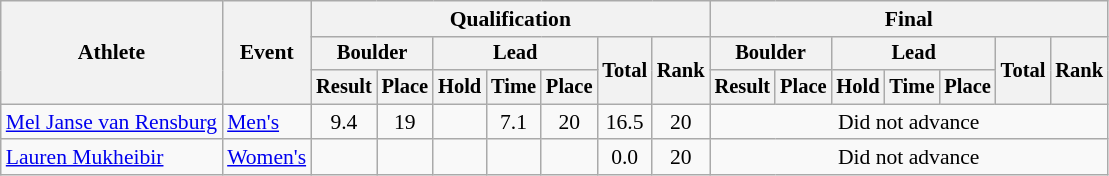<table class="wikitable" style="font-size:90%">
<tr>
<th rowspan="3">Athlete</th>
<th rowspan="3">Event</th>
<th colspan="7">Qualification</th>
<th colspan="7">Final</th>
</tr>
<tr style="font-size: 95%">
<th colspan="2">Boulder</th>
<th colspan="3">Lead</th>
<th rowspan="2">Total</th>
<th rowspan="2">Rank</th>
<th colspan="2">Boulder</th>
<th colspan="3">Lead</th>
<th rowspan="2">Total</th>
<th rowspan="2">Rank</th>
</tr>
<tr style="font-size: 95%">
<th>Result</th>
<th>Place</th>
<th>Hold</th>
<th>Time</th>
<th>Place</th>
<th>Result</th>
<th>Place</th>
<th>Hold</th>
<th>Time</th>
<th>Place</th>
</tr>
<tr align=center>
<td align=left><a href='#'>Mel Janse van Rensburg</a></td>
<td align=left><a href='#'>Men's</a></td>
<td>9.4</td>
<td>19</td>
<td></td>
<td>7.1</td>
<td>20</td>
<td>16.5</td>
<td>20</td>
<td colspan="7">Did not advance</td>
</tr>
<tr align=center>
<td align=left><a href='#'>Lauren Mukheibir</a></td>
<td align=left><a href='#'>Women's</a></td>
<td></td>
<td></td>
<td></td>
<td></td>
<td></td>
<td>0.0</td>
<td>20</td>
<td colspan="7">Did not advance</td>
</tr>
</table>
